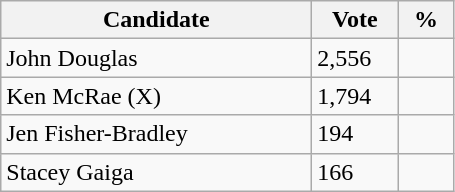<table class="wikitable">
<tr>
<th bgcolor="#DDDDFF" width="200px">Candidate</th>
<th bgcolor="#DDDDFF" width="50px">Vote</th>
<th bgcolor="#DDDDFF" width="30px">%</th>
</tr>
<tr>
<td>John Douglas</td>
<td>2,556</td>
<td></td>
</tr>
<tr>
<td>Ken McRae (X)</td>
<td>1,794</td>
<td></td>
</tr>
<tr>
<td>Jen Fisher-Bradley</td>
<td>194</td>
<td></td>
</tr>
<tr>
<td>Stacey Gaiga</td>
<td>166</td>
<td></td>
</tr>
</table>
